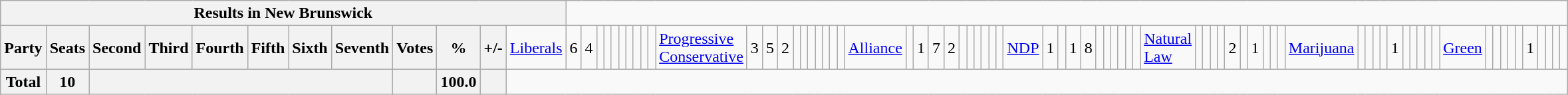<table class="wikitable">
<tr>
<th colspan=13>Results in New Brunswick</th>
</tr>
<tr>
<th colspan=2>Party</th>
<th>Seats</th>
<th>Second</th>
<th>Third</th>
<th>Fourth</th>
<th>Fifth</th>
<th>Sixth</th>
<th>Seventh</th>
<th>Votes</th>
<th>%</th>
<th>+/-<br></th>
<td><a href='#'>Liberals</a></td>
<td align="right">6</td>
<td align="right">4</td>
<td align="right"></td>
<td align="right"></td>
<td align="right"></td>
<td align="right"></td>
<td align="right"></td>
<td align="right"></td>
<td align="right"></td>
<td align="right"><br></td>
<td><a href='#'>Progressive Conservative</a></td>
<td align="right">3</td>
<td align="right">5</td>
<td align="right">2</td>
<td align="right"></td>
<td align="right"></td>
<td align="right"></td>
<td align="right"></td>
<td align="right"></td>
<td align="right"></td>
<td align="right"><br></td>
<td><a href='#'>Alliance</a></td>
<td align="right"></td>
<td align="right">1</td>
<td align="right">7</td>
<td align="right">2</td>
<td align="right"></td>
<td align="right"></td>
<td align="right"></td>
<td align="right"></td>
<td align="right"></td>
<td align="right"><br></td>
<td><a href='#'>NDP</a></td>
<td align="right">1</td>
<td align="right"></td>
<td align="right">1</td>
<td align="right">8</td>
<td align="right"></td>
<td align="right"></td>
<td align="right"></td>
<td align="right"></td>
<td align="right"></td>
<td align="right"><br></td>
<td><a href='#'>Natural Law</a></td>
<td align="right"></td>
<td align="right"></td>
<td align="right"></td>
<td align="right"></td>
<td align="right">2</td>
<td align="right"></td>
<td align="right">1</td>
<td align="right"></td>
<td align="right"></td>
<td align="right"><br></td>
<td><a href='#'>Marijuana</a></td>
<td align="right"></td>
<td align="right"></td>
<td align="right"></td>
<td align="right"></td>
<td align="right">1</td>
<td align="right"></td>
<td align="right"></td>
<td align="right"></td>
<td align="right"></td>
<td align="right"><br></td>
<td><a href='#'>Green</a></td>
<td align="right"></td>
<td align="right"></td>
<td align="right"></td>
<td align="right"></td>
<td align="right"></td>
<td align="right">1</td>
<td align="right"></td>
<td align="right"></td>
<td align="right"></td>
<td align="right"></td>
</tr>
<tr>
<th colspan="2">Total</th>
<th>10</th>
<th colspan="6"></th>
<th></th>
<th>100.0</th>
<th></th>
</tr>
</table>
